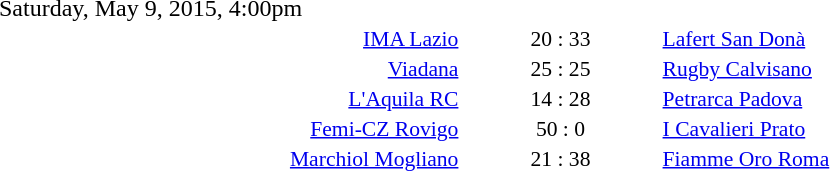<table style="width:70%;" cellspacing="1">
<tr>
<th width=35%></th>
<th width=15%></th>
<th></th>
</tr>
<tr>
<td>Saturday, May 9, 2015, 4:00pm</td>
</tr>
<tr style=font-size:90%>
<td align=right><a href='#'>IMA Lazio</a></td>
<td align=center>20 : 33</td>
<td><a href='#'>Lafert San Donà</a></td>
</tr>
<tr style=font-size:90%>
<td align=right><a href='#'>Viadana</a></td>
<td align=center>25 : 25</td>
<td><a href='#'>Rugby Calvisano</a></td>
</tr>
<tr style=font-size:90%>
<td align=right><a href='#'>L'Aquila RC</a></td>
<td align=center>14 : 28</td>
<td><a href='#'>Petrarca Padova</a></td>
</tr>
<tr style=font-size:90%>
<td align=right><a href='#'>Femi-CZ Rovigo</a></td>
<td align=center>50 : 0</td>
<td><a href='#'>I Cavalieri Prato</a></td>
</tr>
<tr style=font-size:90%>
<td align=right><a href='#'>Marchiol Mogliano</a></td>
<td align=center>21 : 38</td>
<td><a href='#'>Fiamme Oro Roma</a></td>
</tr>
</table>
